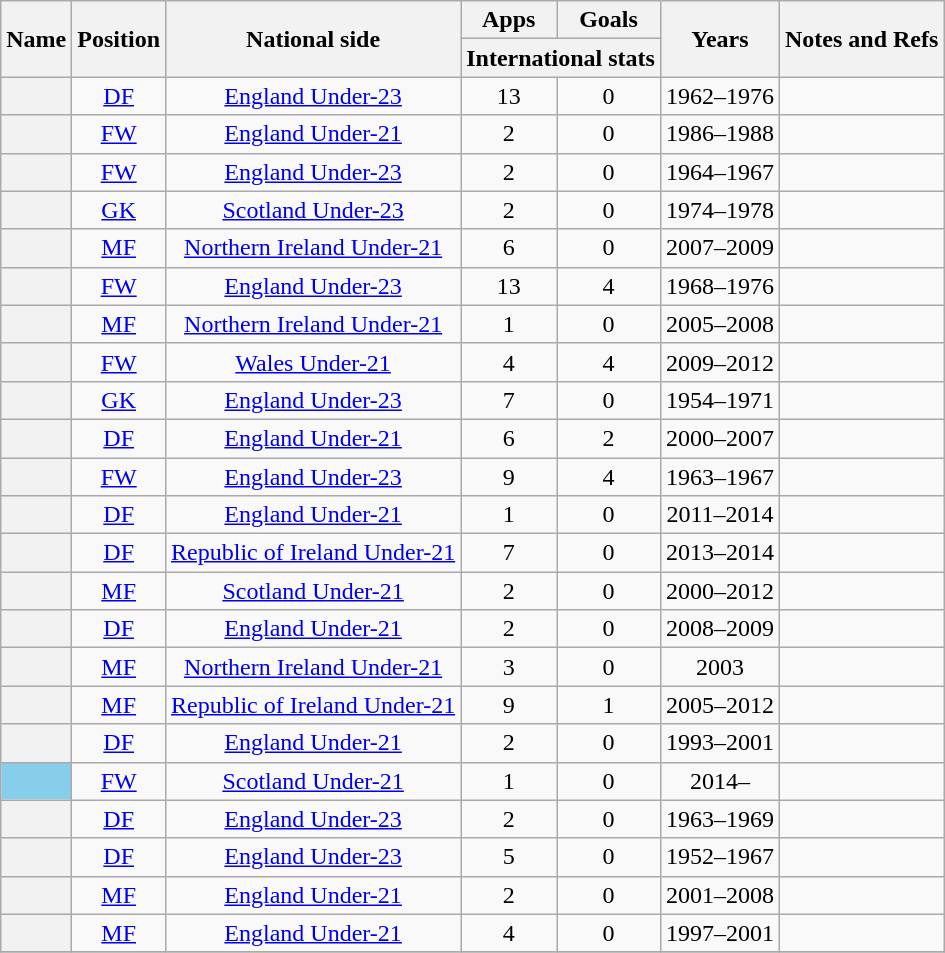<table class="wikitable plainrowheaders sortable" style="text-align:center">
<tr>
<th scope="col" rowspan="2">Name</th>
<th scope="col" rowspan="2">Position</th>
<th scope="col" rowspan="2">National side</th>
<th scope="col">Apps</th>
<th scope="col">Goals</th>
<th scope="col" rowspan="2">Years</th>
<th scope="col" rowspan="2" class="unsortable">Notes and Refs</th>
</tr>
<tr class="unsortable">
<th scope="col" colspan="2">International stats</th>
</tr>
<tr>
<th scope="row" align="left"></th>
<td><a href='#'>DF</a></td>
<td> <a href='#'>England Under-23</a></td>
<td>13</td>
<td>0</td>
<td>1962–1976</td>
<td></td>
</tr>
<tr>
<th scope="row" align="left"></th>
<td><a href='#'>FW</a></td>
<td> <a href='#'>England Under-21</a></td>
<td>2</td>
<td>0</td>
<td>1986–1988</td>
<td></td>
</tr>
<tr>
<th scope="row" align="left"></th>
<td><a href='#'>FW</a></td>
<td> <a href='#'>England Under-23</a></td>
<td>2</td>
<td>0</td>
<td>1964–1967</td>
<td></td>
</tr>
<tr>
<th scope="row" align="left"></th>
<td><a href='#'>GK</a></td>
<td> <a href='#'>Scotland Under-23</a></td>
<td>2</td>
<td>0</td>
<td>1974–1978</td>
<td></td>
</tr>
<tr>
<th scope="row" align="left"></th>
<td><a href='#'>MF</a></td>
<td> <a href='#'>Northern Ireland Under-21</a></td>
<td>6</td>
<td>0</td>
<td>2007–2009</td>
<td></td>
</tr>
<tr>
<th scope="row" align="left"></th>
<td><a href='#'>FW</a></td>
<td> <a href='#'>England Under-23</a></td>
<td>13</td>
<td>4</td>
<td>1968–1976</td>
<td></td>
</tr>
<tr>
<th scope="row" align="left"></th>
<td><a href='#'>MF</a></td>
<td> <a href='#'>Northern Ireland Under-21</a></td>
<td>1</td>
<td>0</td>
<td>2005–2008</td>
<td></td>
</tr>
<tr>
<th scope="row" align="left"></th>
<td><a href='#'>FW</a></td>
<td> <a href='#'>Wales Under-21</a></td>
<td>4</td>
<td>4</td>
<td>2009–2012</td>
<td></td>
</tr>
<tr>
<th scope="row" align="left"></th>
<td><a href='#'>GK</a></td>
<td> <a href='#'>England Under-23</a></td>
<td>7</td>
<td>0</td>
<td>1954–1971</td>
<td></td>
</tr>
<tr>
<th scope="row" align="left"></th>
<td><a href='#'>DF</a></td>
<td> <a href='#'>England Under-21</a></td>
<td>6</td>
<td>2</td>
<td>2000–2007</td>
<td></td>
</tr>
<tr>
<th scope="row" align="left"></th>
<td><a href='#'>FW</a></td>
<td> <a href='#'>England Under-23</a></td>
<td>9</td>
<td>4</td>
<td>1963–1967</td>
<td></td>
</tr>
<tr>
<th scope="row" align="left"></th>
<td><a href='#'>DF</a></td>
<td> <a href='#'>England Under-21</a></td>
<td>1</td>
<td>0</td>
<td>2011–2014</td>
<td></td>
</tr>
<tr>
<th scope="row" align="left"></th>
<td><a href='#'>DF</a></td>
<td> <a href='#'>Republic of Ireland Under-21</a></td>
<td>7</td>
<td>0</td>
<td>2013–2014</td>
<td></td>
</tr>
<tr>
<th scope="row" align="left"></th>
<td><a href='#'>MF</a></td>
<td> <a href='#'>Scotland Under-21</a></td>
<td>2</td>
<td>0</td>
<td>2000–2012</td>
<td></td>
</tr>
<tr>
<th scope="row" align="left"></th>
<td><a href='#'>DF</a></td>
<td> <a href='#'>England Under-21</a></td>
<td>2</td>
<td>0</td>
<td>2008–2009</td>
<td></td>
</tr>
<tr>
<th scope="row" align="left"></th>
<td><a href='#'>MF</a></td>
<td> <a href='#'>Northern Ireland Under-21</a></td>
<td>3</td>
<td>0</td>
<td>2003</td>
<td></td>
</tr>
<tr>
<th scope="row" align="left"></th>
<td><a href='#'>MF</a></td>
<td> <a href='#'>Republic of Ireland Under-21</a></td>
<td>9</td>
<td>1</td>
<td>2005–2012</td>
<td></td>
</tr>
<tr>
<th scope="row" align="left"></th>
<td><a href='#'>DF</a></td>
<td> <a href='#'>England Under-21</a></td>
<td>2</td>
<td>0</td>
<td>1993–2001</td>
<td></td>
</tr>
<tr>
<th scope="row" align="left" style="background:#87CEEB"></th>
<td><a href='#'>FW</a></td>
<td> <a href='#'>Scotland Under-21</a></td>
<td>1</td>
<td>0</td>
<td>2014–</td>
<td></td>
</tr>
<tr>
<th scope="row" align="left"></th>
<td><a href='#'>DF</a></td>
<td> <a href='#'>England Under-23</a></td>
<td>2</td>
<td>0</td>
<td>1963–1969</td>
<td></td>
</tr>
<tr>
<th scope="row" align="left"></th>
<td><a href='#'>DF</a></td>
<td> <a href='#'>England Under-23</a></td>
<td>5</td>
<td>0</td>
<td>1952–1967</td>
<td></td>
</tr>
<tr>
<th scope="row" align="left"></th>
<td><a href='#'>MF</a></td>
<td> <a href='#'>England Under-21</a></td>
<td>2</td>
<td>0</td>
<td>2001–2008</td>
<td></td>
</tr>
<tr>
<th scope="row" align="left"></th>
<td><a href='#'>MF</a></td>
<td> <a href='#'>England Under-21</a></td>
<td>4</td>
<td>0</td>
<td>1997–2001</td>
<td></td>
</tr>
<tr>
</tr>
</table>
